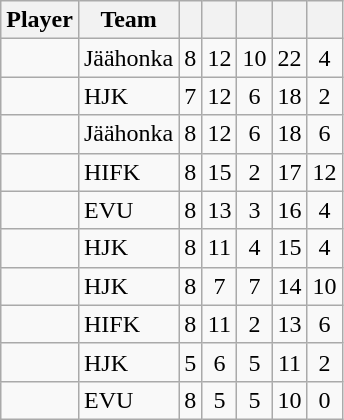<table class="wikitable sortable" style="text-align:center;">
<tr>
<th>Player</th>
<th>Team</th>
<th></th>
<th></th>
<th></th>
<th></th>
<th></th>
</tr>
<tr>
<td align="left"></td>
<td align="left">Jäähonka</td>
<td>8</td>
<td>12</td>
<td>10</td>
<td>22</td>
<td>4</td>
</tr>
<tr>
<td align="left"></td>
<td align="left">HJK</td>
<td>7</td>
<td>12</td>
<td>6</td>
<td>18</td>
<td>2</td>
</tr>
<tr>
<td align="left"></td>
<td align="left">Jäähonka</td>
<td>8</td>
<td>12</td>
<td>6</td>
<td>18</td>
<td>6</td>
</tr>
<tr>
<td align="left"></td>
<td align="left">HIFK</td>
<td>8</td>
<td>15</td>
<td>2</td>
<td>17</td>
<td>12</td>
</tr>
<tr>
<td align="left"></td>
<td align="left">EVU</td>
<td>8</td>
<td>13</td>
<td>3</td>
<td>16</td>
<td>4</td>
</tr>
<tr>
<td align="left"></td>
<td align="left">HJK</td>
<td>8</td>
<td>11</td>
<td>4</td>
<td>15</td>
<td>4</td>
</tr>
<tr>
<td align="left"></td>
<td align="left">HJK</td>
<td>8</td>
<td>7</td>
<td>7</td>
<td>14</td>
<td>10</td>
</tr>
<tr>
<td align="left"></td>
<td align="left">HIFK</td>
<td>8</td>
<td>11</td>
<td>2</td>
<td>13</td>
<td>6</td>
</tr>
<tr>
<td align="left"></td>
<td align="left">HJK</td>
<td>5</td>
<td>6</td>
<td>5</td>
<td>11</td>
<td>2</td>
</tr>
<tr>
<td align="left"></td>
<td align="left">EVU</td>
<td>8</td>
<td>5</td>
<td>5</td>
<td>10</td>
<td>0</td>
</tr>
</table>
